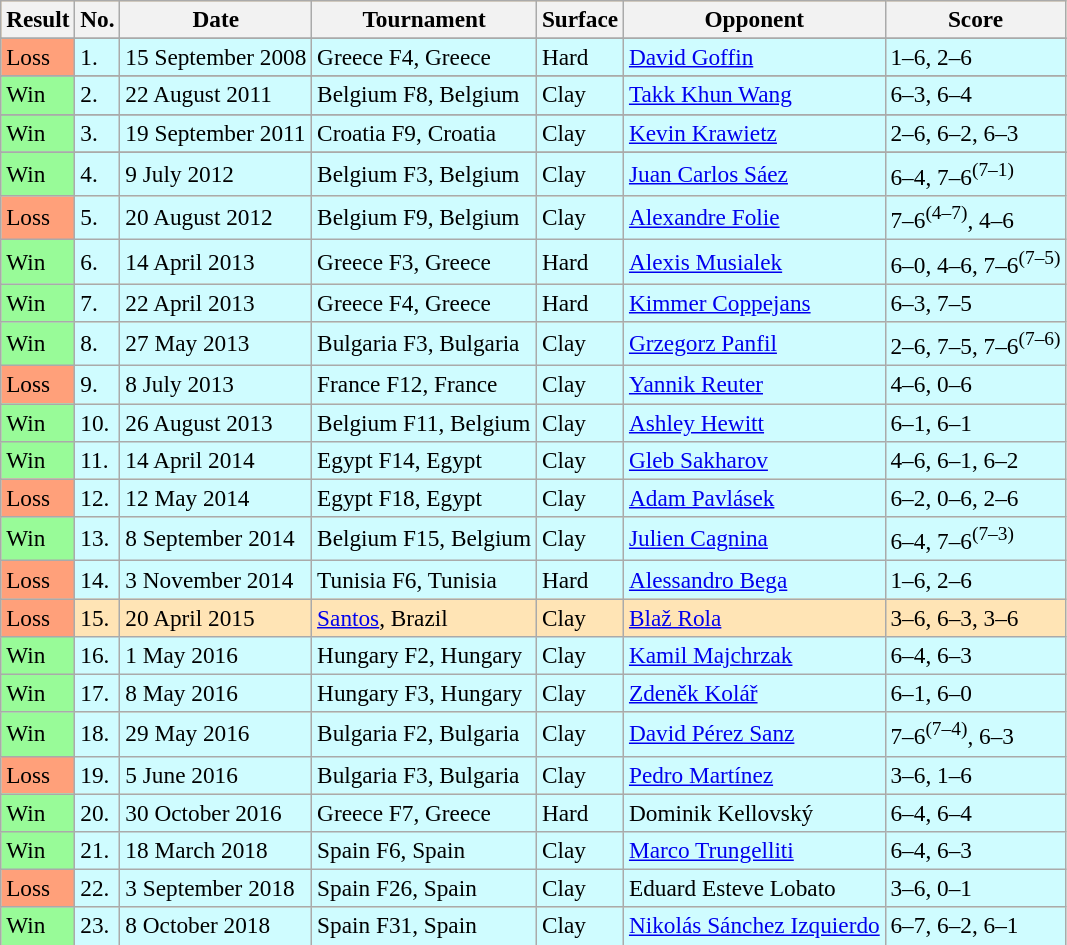<table class=wikitable style=font-size:97%;background:moccasin>
<tr>
<th width=40>Result</th>
<th>No.</th>
<th>Date</th>
<th>Tournament</th>
<th>Surface</th>
<th>Opponent</th>
<th>Score</th>
</tr>
<tr>
</tr>
<tr bgcolor=cffcff>
<td style="background:#ffa07a;">Loss</td>
<td>1.</td>
<td>15 September 2008</td>
<td>Greece F4, Greece</td>
<td>Hard</td>
<td> <a href='#'>David Goffin</a></td>
<td>1–6, 2–6</td>
</tr>
<tr>
</tr>
<tr bgcolor=cffcff>
<td style="background:#98fb98;">Win</td>
<td>2.</td>
<td>22 August 2011</td>
<td>Belgium F8, Belgium</td>
<td>Clay</td>
<td> <a href='#'>Takk Khun Wang</a></td>
<td>6–3, 6–4</td>
</tr>
<tr>
</tr>
<tr bgcolor=cffcff>
<td style="background:#98fb98;">Win</td>
<td>3.</td>
<td>19 September 2011</td>
<td>Croatia F9, Croatia</td>
<td>Clay</td>
<td> <a href='#'>Kevin Krawietz</a></td>
<td>2–6, 6–2, 6–3</td>
</tr>
<tr>
</tr>
<tr bgcolor=cffcff>
<td style="background:#98fb98;">Win</td>
<td>4.</td>
<td>9 July 2012</td>
<td>Belgium F3, Belgium</td>
<td>Clay</td>
<td> <a href='#'>Juan Carlos Sáez</a></td>
<td>6–4, 7–6<sup>(7–1)</sup></td>
</tr>
<tr bgcolor=cffcff>
<td style="background:#ffa07a;">Loss</td>
<td>5.</td>
<td>20 August 2012</td>
<td>Belgium F9, Belgium</td>
<td>Clay</td>
<td> <a href='#'>Alexandre Folie</a></td>
<td>7–6<sup>(4–7)</sup>, 4–6</td>
</tr>
<tr bgcolor=cffcff>
<td style="background:#98fb98;">Win</td>
<td>6.</td>
<td>14 April 2013</td>
<td>Greece F3, Greece</td>
<td>Hard</td>
<td> <a href='#'>Alexis Musialek</a></td>
<td>6–0, 4–6, 7–6<sup>(7–5)</sup></td>
</tr>
<tr bgcolor=cffcff>
<td style="background:#98fb98;">Win</td>
<td>7.</td>
<td>22 April 2013</td>
<td>Greece F4, Greece</td>
<td>Hard</td>
<td> <a href='#'>Kimmer Coppejans</a></td>
<td>6–3, 7–5</td>
</tr>
<tr bgcolor=cffcff>
<td style="background:#98fb98;">Win</td>
<td>8.</td>
<td>27 May 2013</td>
<td>Bulgaria F3, Bulgaria</td>
<td>Clay</td>
<td> <a href='#'>Grzegorz Panfil</a></td>
<td>2–6, 7–5, 7–6<sup>(7–6)</sup></td>
</tr>
<tr bgcolor=cffcff>
<td style="background:#ffa07a;">Loss</td>
<td>9.</td>
<td>8 July 2013</td>
<td>France F12, France</td>
<td>Clay</td>
<td> <a href='#'>Yannik Reuter</a></td>
<td>4–6, 0–6</td>
</tr>
<tr bgcolor=cffcff>
<td style="background:#98fb98;">Win</td>
<td>10.</td>
<td>26 August 2013</td>
<td>Belgium F11, Belgium</td>
<td>Clay</td>
<td> <a href='#'>Ashley Hewitt</a></td>
<td>6–1, 6–1</td>
</tr>
<tr bgcolor=cffcff>
<td style="background:#98fb98;">Win</td>
<td>11.</td>
<td>14 April 2014</td>
<td>Egypt F14, Egypt</td>
<td>Clay</td>
<td> <a href='#'>Gleb Sakharov</a></td>
<td>4–6, 6–1, 6–2</td>
</tr>
<tr bgcolor=cffcff>
<td style="background:#ffa07a;">Loss</td>
<td>12.</td>
<td>12 May 2014</td>
<td>Egypt F18, Egypt</td>
<td>Clay</td>
<td> <a href='#'>Adam Pavlásek</a></td>
<td>6–2, 0–6, 2–6</td>
</tr>
<tr bgcolor=cffcff>
<td style="background:#98fb98;">Win</td>
<td>13.</td>
<td>8 September 2014</td>
<td>Belgium F15, Belgium</td>
<td>Clay</td>
<td> <a href='#'>Julien Cagnina</a></td>
<td>6–4, 7–6<sup>(7–3)</sup></td>
</tr>
<tr bgcolor=cffcff>
<td style="background:#ffa07a;">Loss</td>
<td>14.</td>
<td>3 November 2014</td>
<td>Tunisia F6, Tunisia</td>
<td>Hard</td>
<td> <a href='#'>Alessandro Bega</a></td>
<td>1–6, 2–6</td>
</tr>
<tr>
<td style="background:#ffa07a;">Loss</td>
<td>15.</td>
<td>20 April 2015</td>
<td><a href='#'>Santos</a>, Brazil</td>
<td>Clay</td>
<td> <a href='#'>Blaž Rola</a></td>
<td>3–6, 6–3, 3–6</td>
</tr>
<tr bgcolor=cffcff>
<td style="background:#98fb98;">Win</td>
<td>16.</td>
<td>1 May 2016</td>
<td>Hungary F2, Hungary</td>
<td>Clay</td>
<td> <a href='#'>Kamil Majchrzak</a></td>
<td>6–4, 6–3</td>
</tr>
<tr bgcolor=cffcff>
<td style="background:#98fb98;">Win</td>
<td>17.</td>
<td>8 May 2016</td>
<td>Hungary F3, Hungary</td>
<td>Clay</td>
<td> <a href='#'>Zdeněk Kolář</a></td>
<td>6–1, 6–0</td>
</tr>
<tr bgcolor=cffcff>
<td style="background:#98fb98;">Win</td>
<td>18.</td>
<td>29 May 2016</td>
<td>Bulgaria F2, Bulgaria</td>
<td>Clay</td>
<td> <a href='#'>David Pérez Sanz</a></td>
<td>7–6<sup>(7–4)</sup>, 6–3</td>
</tr>
<tr bgcolor=cffcff>
<td style="background:#ffa07a;">Loss</td>
<td>19.</td>
<td>5 June 2016</td>
<td>Bulgaria F3, Bulgaria</td>
<td>Clay</td>
<td> <a href='#'>Pedro Martínez</a></td>
<td>3–6, 1–6</td>
</tr>
<tr bgcolor=cffcff>
<td style="background:#98fb98;">Win</td>
<td>20.</td>
<td>30 October 2016</td>
<td>Greece F7, Greece</td>
<td>Hard</td>
<td> Dominik Kellovský</td>
<td>6–4, 6–4</td>
</tr>
<tr bgcolor=cffcff>
<td style="background:#98fb98;">Win</td>
<td>21.</td>
<td>18 March 2018</td>
<td>Spain F6, Spain</td>
<td>Clay</td>
<td> <a href='#'>Marco Trungelliti</a></td>
<td>6–4, 6–3</td>
</tr>
<tr bgcolor=cffcff>
<td style="background:#ffa07a;">Loss</td>
<td>22.</td>
<td>3 September 2018</td>
<td>Spain F26, Spain</td>
<td>Clay</td>
<td> Eduard Esteve Lobato</td>
<td>3–6, 0–1</td>
</tr>
<tr bgcolor=cffcff>
<td style="background:#98fb98;">Win</td>
<td>23.</td>
<td>8 October 2018</td>
<td>Spain F31, Spain</td>
<td>Clay</td>
<td> <a href='#'>Nikolás Sánchez Izquierdo</a></td>
<td>6–7, 6–2, 6–1</td>
</tr>
</table>
